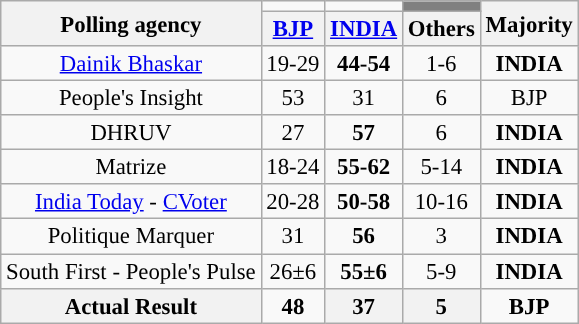<table class="wikitable" style="text-align:center;font-size:95%;line-height:16px;">
<tr>
<th rowspan="2">Polling agency</th>
<td></td>
<td></td>
<td style="background:gray;"></td>
<th rowspan="2">Majority</th>
</tr>
<tr>
<th><a href='#'>BJP</a></th>
<th><a href='#'>INDIA</a></th>
<th>Others</th>
</tr>
<tr>
<td><a href='#'>Dainik Bhaskar</a></td>
<td>19-29</td>
<td><strong>44-54</strong></td>
<td>1-6</td>
<td><strong>INDIA</strong></td>
</tr>
<tr>
<td>People's Insight</td>
<td>53</td>
<td>31</td>
<td>6</td>
<td>BJP</td>
</tr>
<tr>
<td>DHRUV</td>
<td>27</td>
<td><strong>57</strong></td>
<td>6</td>
<td><strong>INDIA</strong></td>
</tr>
<tr>
<td>Matrize</td>
<td>18-24</td>
<td><strong>55-62</strong></td>
<td>5-14</td>
<td><strong>INDIA</strong></td>
</tr>
<tr>
<td><a href='#'>India Today</a> - <a href='#'>CVoter</a></td>
<td>20-28</td>
<td><strong>50-58</strong></td>
<td>10-16</td>
<td><strong>INDIA</strong></td>
</tr>
<tr>
<td>Politique Marquer</td>
<td>31</td>
<td><strong>56</strong></td>
<td>3</td>
<td><strong>INDIA</strong></td>
</tr>
<tr>
<td>South First - People's Pulse</td>
<td>26±6</td>
<td><strong>55±6</strong></td>
<td>5-9</td>
<td><strong>INDIA</strong></td>
</tr>
<tr>
<th>Actual Result</th>
<td><strong>48</strong></td>
<th>37</th>
<th>5</th>
<td><strong>BJP</strong></td>
</tr>
</table>
